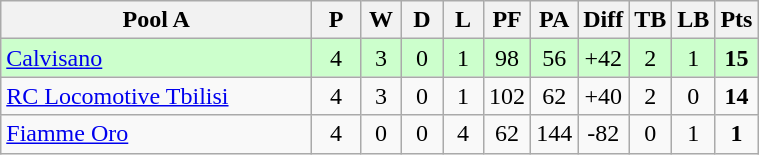<table class="wikitable" style="text-align: center;">
<tr>
<th width="200">Pool A</th>
<th width="25">P</th>
<th width="20">W</th>
<th width="20">D</th>
<th width="20">L</th>
<th width="20">PF</th>
<th width="20">PA</th>
<th width="20">Diff</th>
<th width="20">TB</th>
<th width="20">LB</th>
<th width="20">Pts</th>
</tr>
<tr bgcolor="#ccffcc">
<td style="text-align:left;"> <a href='#'>Calvisano</a></td>
<td>4</td>
<td>3</td>
<td>0</td>
<td>1</td>
<td>98</td>
<td>56</td>
<td>+42</td>
<td>2</td>
<td>1</td>
<td><strong>15</strong></td>
</tr>
<tr>
<td style="text-align:left;"> <a href='#'>RC Locomotive Tbilisi</a></td>
<td>4</td>
<td>3</td>
<td>0</td>
<td>1</td>
<td>102</td>
<td>62</td>
<td>+40</td>
<td>2</td>
<td>0</td>
<td><strong>14</strong></td>
</tr>
<tr>
<td style="text-align:left;"> <a href='#'>Fiamme Oro</a></td>
<td>4</td>
<td>0</td>
<td>0</td>
<td>4</td>
<td>62</td>
<td>144</td>
<td>-82</td>
<td>0</td>
<td>1</td>
<td><strong>1</strong></td>
</tr>
</table>
